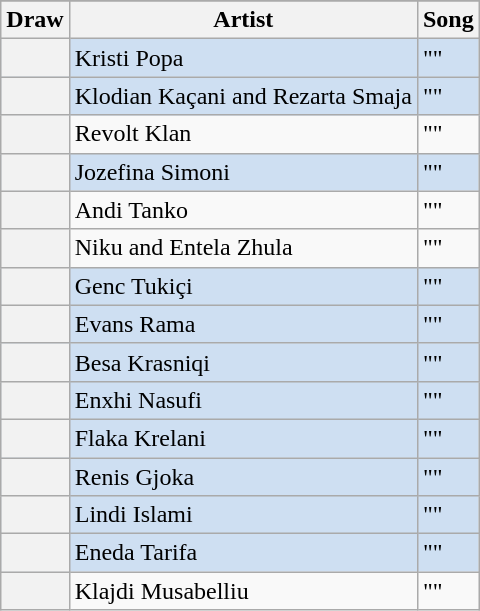<table class="sortable wikitable plainrowheaders" style="margin: 1em auto 1em auto;">
<tr>
</tr>
<tr>
<th>Draw</th>
<th>Artist</th>
<th>Song</th>
</tr>
<tr style="background:#CEDFF2;">
<th scope="row"></th>
<td>Kristi Popa</td>
<td>""</td>
</tr>
<tr style="background:#CEDFF2;">
<th scope="row"></th>
<td>Klodian Kaçani and Rezarta Smaja</td>
<td>""</td>
</tr>
<tr>
<th scope="row"></th>
<td>Revolt Klan</td>
<td>""</td>
</tr>
<tr style="background:#CEDFF2;">
<th scope="row"></th>
<td>Jozefina Simoni</td>
<td>""</td>
</tr>
<tr>
<th scope="row"></th>
<td>Andi Tanko</td>
<td>""</td>
</tr>
<tr>
<th scope="row"></th>
<td>Niku and Entela Zhula</td>
<td>""</td>
</tr>
<tr style="background:#CEDFF2;">
<th scope="row"></th>
<td>Genc Tukiçi</td>
<td>""</td>
</tr>
<tr style="background:#CEDFF2;">
<th scope="row"></th>
<td>Evans Rama</td>
<td>""</td>
</tr>
<tr style="background:#CEDFF2;">
<th scope="row"></th>
<td>Besa Krasniqi</td>
<td>""</td>
</tr>
<tr style="background:#CEDFF2;">
<th scope="row"></th>
<td>Enxhi Nasufi</td>
<td>""</td>
</tr>
<tr style="background:#CEDFF2;">
<th scope="row"></th>
<td>Flaka Krelani</td>
<td>""</td>
</tr>
<tr style="background:#CEDFF2;">
<th scope="row"></th>
<td>Renis Gjoka</td>
<td>""</td>
</tr>
<tr style="background:#CEDFF2;">
<th scope="row"></th>
<td>Lindi Islami</td>
<td>""</td>
</tr>
<tr style="background:#CEDFF2;">
<th scope="row"></th>
<td>Eneda Tarifa</td>
<td>""</td>
</tr>
<tr>
<th scope="row"></th>
<td>Klajdi Musabelliu</td>
<td>""</td>
</tr>
</table>
